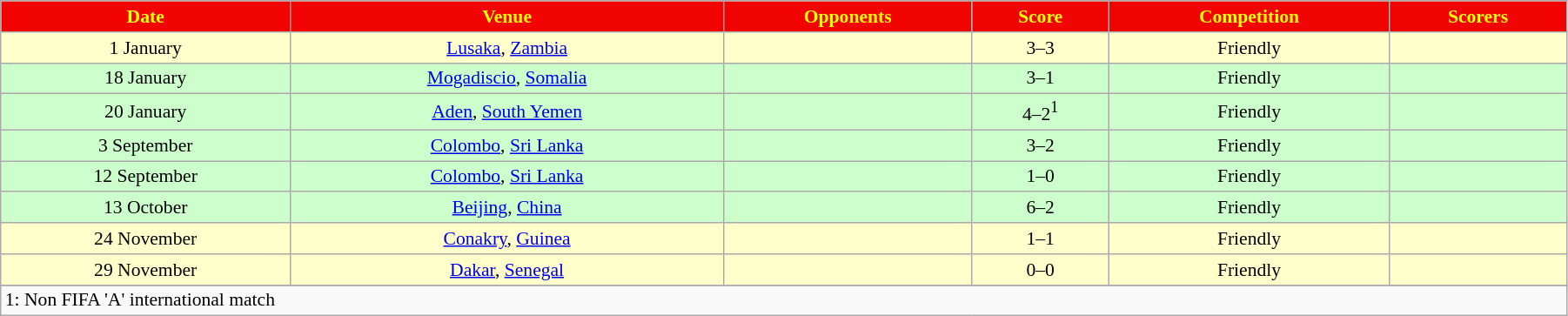<table width=95% class="wikitable" style="text-align: center; font-size: 90%">
<tr bgcolor=#F00300 style="color:yellow">
<td><strong>Date</strong></td>
<td><strong>Venue</strong></td>
<td><strong>Opponents</strong></td>
<td><strong>Score</strong></td>
<td><strong>Competition</strong></td>
<td><strong>Scorers</strong></td>
</tr>
<tr bgcolor=#FFFFCC>
<td>1 January</td>
<td><a href='#'>Lusaka</a>, <a href='#'>Zambia</a></td>
<td></td>
<td>3–3</td>
<td>Friendly</td>
<td></td>
</tr>
<tr bgcolor=#CCFFCC>
<td>18 January</td>
<td><a href='#'>Mogadiscio</a>, <a href='#'>Somalia</a></td>
<td></td>
<td>3–1</td>
<td>Friendly</td>
<td></td>
</tr>
<tr bgcolor=#CCFFCC>
<td>20 January</td>
<td><a href='#'>Aden</a>, <a href='#'>South Yemen</a></td>
<td></td>
<td>4–2<sup>1</sup></td>
<td>Friendly</td>
<td></td>
</tr>
<tr bgcolor=#CCFFCC>
<td>3 September</td>
<td><a href='#'>Colombo</a>, <a href='#'>Sri Lanka</a></td>
<td></td>
<td>3–2</td>
<td>Friendly</td>
<td></td>
</tr>
<tr bgcolor=#CCFFCC>
<td>12 September</td>
<td><a href='#'>Colombo</a>, <a href='#'>Sri Lanka</a></td>
<td></td>
<td>1–0</td>
<td>Friendly</td>
<td></td>
</tr>
<tr bgcolor=#CCFFCC>
<td>13 October</td>
<td><a href='#'>Beijing</a>, <a href='#'>China</a></td>
<td></td>
<td>6–2</td>
<td>Friendly</td>
<td></td>
</tr>
<tr bgcolor=#FFFFCC>
<td>24 November</td>
<td><a href='#'>Conakry</a>, <a href='#'>Guinea</a></td>
<td></td>
<td>1–1</td>
<td>Friendly</td>
<td></td>
</tr>
<tr bgcolor=#FFFFCC>
<td>29 November</td>
<td><a href='#'>Dakar</a>, <a href='#'>Senegal</a></td>
<td></td>
<td>0–0</td>
<td>Friendly</td>
<td></td>
</tr>
<tr>
</tr>
<tr>
<td colspan=6 align=left>1: Non FIFA 'A' international match</td>
</tr>
</table>
